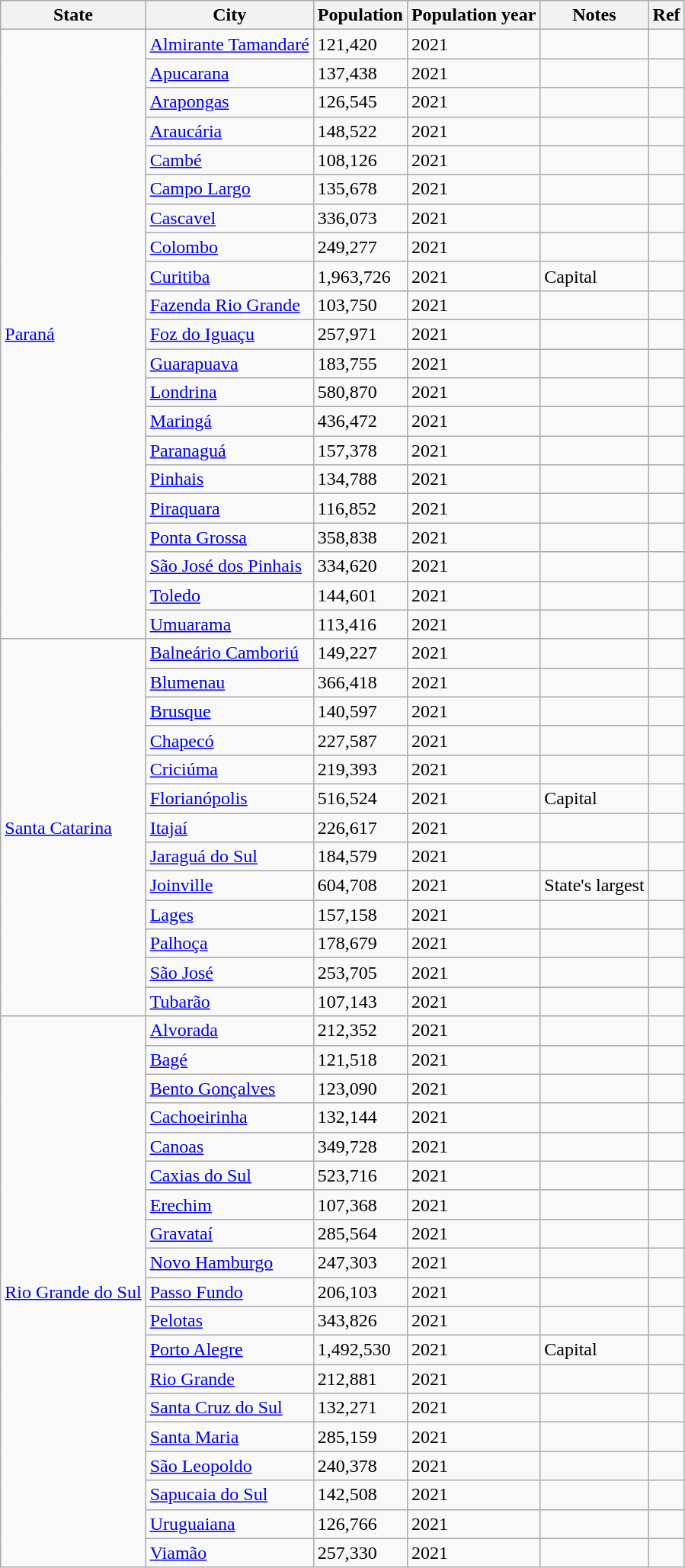<table class="wikitable sortable">
<tr>
<th>State</th>
<th>City</th>
<th>Population</th>
<th>Population year</th>
<th>Notes</th>
<th class="unsortable">Ref</th>
</tr>
<tr>
<td rowspan="21"><a href='#'>Paraná</a></td>
<td><a href='#'>Almirante Tamandaré</a></td>
<td>121,420</td>
<td>2021</td>
<td></td>
<td></td>
</tr>
<tr>
<td><a href='#'>Apucarana</a></td>
<td>137,438</td>
<td>2021</td>
<td></td>
<td></td>
</tr>
<tr>
<td><a href='#'>Arapongas</a></td>
<td>126,545</td>
<td>2021</td>
<td></td>
<td></td>
</tr>
<tr>
<td><a href='#'>Araucária</a></td>
<td>148,522</td>
<td>2021</td>
<td></td>
<td></td>
</tr>
<tr>
<td><a href='#'>Cambé</a></td>
<td>108,126</td>
<td>2021</td>
<td></td>
<td></td>
</tr>
<tr>
<td><a href='#'>Campo Largo</a></td>
<td>135,678</td>
<td>2021</td>
<td></td>
<td></td>
</tr>
<tr>
<td><a href='#'>Cascavel</a></td>
<td>336,073</td>
<td>2021</td>
<td></td>
<td></td>
</tr>
<tr>
<td><a href='#'>Colombo</a></td>
<td>249,277</td>
<td>2021</td>
<td></td>
<td></td>
</tr>
<tr>
<td><a href='#'>Curitiba</a></td>
<td>1,963,726</td>
<td>2021</td>
<td>Capital</td>
<td></td>
</tr>
<tr>
<td><a href='#'>Fazenda Rio Grande</a></td>
<td>103,750</td>
<td>2021</td>
<td></td>
<td></td>
</tr>
<tr>
<td><a href='#'>Foz do Iguaçu</a></td>
<td>257,971</td>
<td>2021</td>
<td></td>
<td></td>
</tr>
<tr>
<td><a href='#'>Guarapuava</a></td>
<td>183,755</td>
<td>2021</td>
<td></td>
<td></td>
</tr>
<tr>
<td><a href='#'>Londrina</a></td>
<td>580,870</td>
<td>2021</td>
<td></td>
<td></td>
</tr>
<tr>
<td><a href='#'>Maringá</a></td>
<td>436,472</td>
<td>2021</td>
<td></td>
<td></td>
</tr>
<tr>
<td><a href='#'>Paranaguá</a></td>
<td>157,378</td>
<td>2021</td>
<td></td>
<td></td>
</tr>
<tr>
<td><a href='#'>Pinhais</a></td>
<td>134,788</td>
<td>2021</td>
<td></td>
<td></td>
</tr>
<tr>
<td><a href='#'>Piraquara</a></td>
<td>116,852</td>
<td>2021</td>
<td></td>
<td></td>
</tr>
<tr>
<td><a href='#'>Ponta Grossa</a></td>
<td>358,838</td>
<td>2021</td>
<td></td>
<td></td>
</tr>
<tr>
<td><a href='#'>São José dos Pinhais</a></td>
<td>334,620</td>
<td>2021</td>
<td></td>
<td></td>
</tr>
<tr>
<td><a href='#'>Toledo</a></td>
<td>144,601</td>
<td>2021</td>
<td></td>
<td></td>
</tr>
<tr>
<td><a href='#'>Umuarama</a></td>
<td>113,416</td>
<td>2021</td>
<td></td>
<td></td>
</tr>
<tr>
<td rowspan="13"><a href='#'>Santa Catarina</a></td>
<td><a href='#'>Balneário Camboriú</a></td>
<td>149,227</td>
<td>2021</td>
<td></td>
<td></td>
</tr>
<tr>
<td><a href='#'>Blumenau</a></td>
<td>366,418</td>
<td>2021</td>
<td></td>
<td></td>
</tr>
<tr>
<td><a href='#'>Brusque</a></td>
<td>140,597</td>
<td>2021</td>
<td></td>
<td></td>
</tr>
<tr>
<td><a href='#'>Chapecó</a></td>
<td>227,587</td>
<td>2021</td>
<td></td>
<td></td>
</tr>
<tr>
<td><a href='#'>Criciúma</a></td>
<td>219,393</td>
<td>2021</td>
<td></td>
<td></td>
</tr>
<tr>
<td><a href='#'>Florianópolis</a></td>
<td>516,524</td>
<td>2021</td>
<td>Capital</td>
<td></td>
</tr>
<tr>
<td><a href='#'>Itajaí</a></td>
<td>226,617</td>
<td>2021</td>
<td></td>
<td></td>
</tr>
<tr>
<td><a href='#'>Jaraguá do Sul</a></td>
<td>184,579</td>
<td>2021</td>
<td></td>
<td></td>
</tr>
<tr>
<td><a href='#'>Joinville</a></td>
<td>604,708</td>
<td>2021</td>
<td>State's largest</td>
<td></td>
</tr>
<tr>
<td><a href='#'>Lages</a></td>
<td>157,158</td>
<td>2021</td>
<td></td>
<td></td>
</tr>
<tr>
<td><a href='#'>Palhoça</a></td>
<td>178,679</td>
<td>2021</td>
<td></td>
<td></td>
</tr>
<tr>
<td><a href='#'>São José</a></td>
<td>253,705</td>
<td>2021</td>
<td></td>
<td></td>
</tr>
<tr>
<td><a href='#'>Tubarão</a></td>
<td>107,143</td>
<td>2021</td>
<td></td>
<td></td>
</tr>
<tr>
<td rowspan="19"><a href='#'>Rio Grande do Sul</a></td>
<td><a href='#'>Alvorada</a></td>
<td>212,352</td>
<td>2021</td>
<td></td>
<td></td>
</tr>
<tr>
<td><a href='#'>Bagé</a></td>
<td>121,518</td>
<td>2021</td>
<td></td>
<td></td>
</tr>
<tr>
<td><a href='#'>Bento Gonçalves</a></td>
<td>123,090</td>
<td>2021</td>
<td></td>
<td></td>
</tr>
<tr>
<td><a href='#'>Cachoeirinha</a></td>
<td>132,144</td>
<td>2021</td>
<td></td>
<td></td>
</tr>
<tr>
<td><a href='#'>Canoas</a></td>
<td>349,728</td>
<td>2021</td>
<td></td>
<td></td>
</tr>
<tr>
<td><a href='#'>Caxias do Sul</a></td>
<td>523,716</td>
<td>2021</td>
<td></td>
<td></td>
</tr>
<tr>
<td><a href='#'>Erechim</a></td>
<td>107,368</td>
<td>2021</td>
<td></td>
<td></td>
</tr>
<tr>
<td><a href='#'>Gravataí</a></td>
<td>285,564</td>
<td>2021</td>
<td></td>
<td></td>
</tr>
<tr>
<td><a href='#'>Novo Hamburgo</a></td>
<td>247,303</td>
<td>2021</td>
<td></td>
<td></td>
</tr>
<tr>
<td><a href='#'>Passo Fundo</a></td>
<td>206,103</td>
<td>2021</td>
<td></td>
<td></td>
</tr>
<tr>
<td><a href='#'>Pelotas</a></td>
<td>343,826</td>
<td>2021</td>
<td></td>
<td></td>
</tr>
<tr>
<td><a href='#'>Porto Alegre</a></td>
<td>1,492,530</td>
<td>2021</td>
<td>Capital</td>
<td></td>
</tr>
<tr>
<td><a href='#'>Rio Grande</a></td>
<td>212,881</td>
<td>2021</td>
<td></td>
<td></td>
</tr>
<tr>
<td><a href='#'>Santa Cruz do Sul</a></td>
<td>132,271</td>
<td>2021</td>
<td></td>
<td></td>
</tr>
<tr>
<td><a href='#'>Santa Maria</a></td>
<td>285,159</td>
<td>2021</td>
<td></td>
<td></td>
</tr>
<tr>
<td><a href='#'>São Leopoldo</a></td>
<td>240,378</td>
<td>2021</td>
<td></td>
<td></td>
</tr>
<tr>
<td><a href='#'>Sapucaia do Sul</a></td>
<td>142,508</td>
<td>2021</td>
<td></td>
<td></td>
</tr>
<tr>
<td><a href='#'>Uruguaiana</a></td>
<td>126,766</td>
<td>2021</td>
<td></td>
<td></td>
</tr>
<tr>
<td><a href='#'>Viamão</a></td>
<td>257,330</td>
<td>2021</td>
<td></td>
<td></td>
</tr>
</table>
